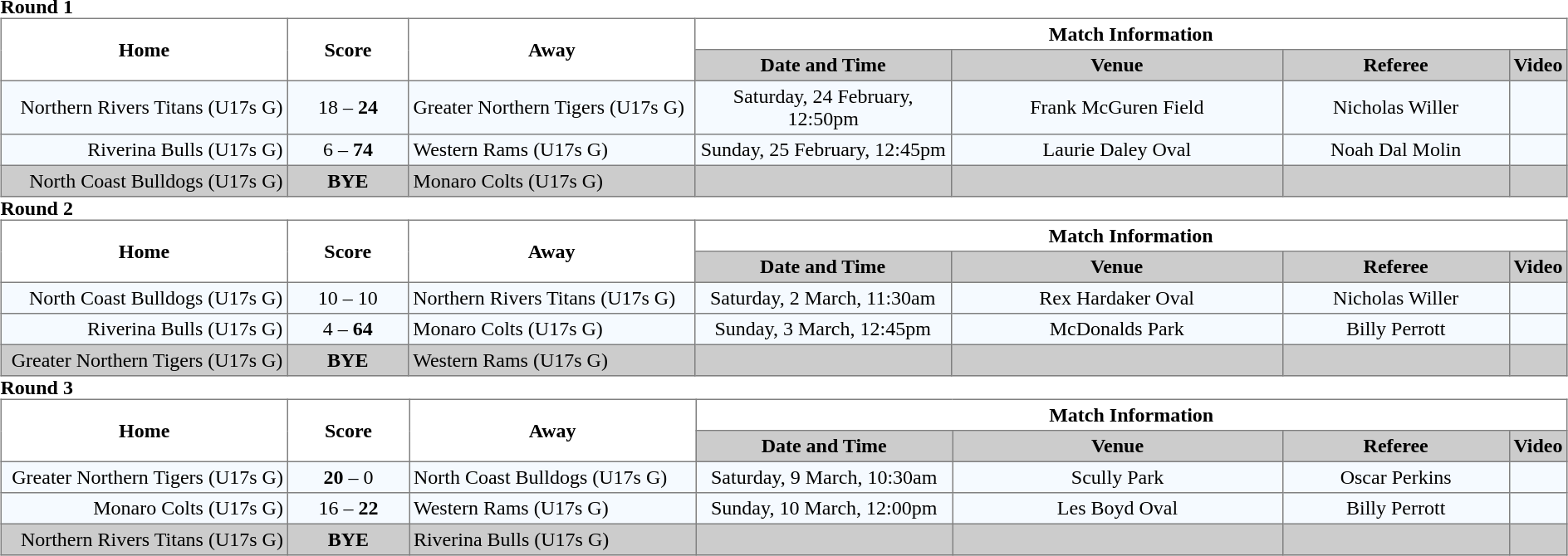<table class="mw-collapsible mw-collapsed" width="100%">
<tr>
<td valign="left" width="25%"><br><strong>Round 1</strong><table border="1" cellpadding="3" cellspacing="0" width="100%" style="border-collapse:collapse;  text-align:center;">
<tr>
<th rowspan="2" width="19%">Home</th>
<th rowspan="2" width="8%">Score</th>
<th rowspan="2" width="19%">Away</th>
<th colspan="4">Match Information</th>
</tr>
<tr style="background:#CCCCCC">
<th width="17%">Date and Time</th>
<th width="22%">Venue</th>
<th width="50%">Referee</th>
<th>Video</th>
</tr>
<tr style="text-align:center; background:#f5faff;">
<td align="right">Northern Rivers Titans (U17s G) </td>
<td>18 – <strong>24</strong></td>
<td align="left"> Greater Northern Tigers (U17s G)</td>
<td>Saturday, 24 February, 12:50pm</td>
<td>Frank McGuren Field</td>
<td>Nicholas Willer</td>
<td></td>
</tr>
<tr style="text-align:center; background:#f5faff;">
<td align="right">Riverina Bulls (U17s G) </td>
<td>6 – <strong>74</strong></td>
<td align="left"> Western Rams (U17s G)</td>
<td>Sunday, 25 February, 12:45pm</td>
<td>Laurie Daley Oval</td>
<td>Noah Dal Molin</td>
<td></td>
</tr>
<tr style="text-align:center; background:#CCCCCC;">
<td align="right">North Coast Bulldogs (U17s G) </td>
<td><strong>BYE</strong></td>
<td align="left"> Monaro Colts (U17s G)</td>
<td></td>
<td></td>
<td></td>
<td></td>
</tr>
</table>
<strong>Round 2</strong><table border="1" cellpadding="3" cellspacing="0" width="100%" style="border-collapse:collapse;  text-align:center;">
<tr>
<th rowspan="2" width="19%">Home</th>
<th rowspan="2" width="8%">Score</th>
<th rowspan="2" width="19%">Away</th>
<th colspan="4">Match Information</th>
</tr>
<tr style="background:#CCCCCC">
<th width="17%">Date and Time</th>
<th width="22%">Venue</th>
<th width="50%">Referee</th>
<th>Video</th>
</tr>
<tr style="text-align:center; background:#f5faff;">
<td align="right">North Coast Bulldogs (U17s G) </td>
<td>10 – 10</td>
<td align="left"> Northern Rivers Titans (U17s G)</td>
<td>Saturday, 2 March, 11:30am</td>
<td>Rex Hardaker Oval</td>
<td>Nicholas Willer</td>
<td></td>
</tr>
<tr style="text-align:center; background:#f5faff;">
<td align="right">Riverina Bulls (U17s G) </td>
<td>4 – <strong>64</strong></td>
<td align="left"> Monaro Colts (U17s G)</td>
<td>Sunday, 3 March, 12:45pm</td>
<td>McDonalds Park</td>
<td>Billy Perrott</td>
<td></td>
</tr>
<tr style="text-align:center; background:#CCCCCC;">
<td align="right">Greater Northern Tigers (U17s G) </td>
<td><strong>BYE</strong></td>
<td align="left"> Western Rams (U17s G)</td>
<td></td>
<td></td>
<td></td>
<td></td>
</tr>
</table>
<strong>Round 3</strong><table border="1" cellpadding="3" cellspacing="0" width="100%" style="border-collapse:collapse;  text-align:center;">
<tr>
<th rowspan="2" width="19%">Home</th>
<th rowspan="2" width="8%">Score</th>
<th rowspan="2" width="19%">Away</th>
<th colspan="4">Match Information</th>
</tr>
<tr style="background:#CCCCCC">
<th width="17%">Date and Time</th>
<th width="22%">Venue</th>
<th width="50%">Referee</th>
<th>Video</th>
</tr>
<tr style="text-align:center; background:#f5faff;">
<td align="right">Greater Northern Tigers (U17s G) </td>
<td><strong>20</strong> – 0</td>
<td align="left"> North Coast Bulldogs (U17s G)</td>
<td>Saturday, 9 March, 10:30am</td>
<td>Scully Park</td>
<td>Oscar Perkins</td>
<td></td>
</tr>
<tr style="text-align:center; background:#f5faff;">
<td align="right">Monaro Colts (U17s G) </td>
<td>16 – <strong>22</strong></td>
<td align="left"> Western Rams (U17s G)</td>
<td>Sunday, 10 March, 12:00pm</td>
<td>Les Boyd Oval</td>
<td>Billy Perrott</td>
<td></td>
</tr>
<tr style="text-align:center; background:#CCCCCC;">
<td align="right">Northern Rivers Titans (U17s G) </td>
<td><strong>BYE</strong></td>
<td align="left"> Riverina Bulls (U17s G)</td>
<td></td>
<td></td>
<td></td>
<td></td>
</tr>
</table>
</td>
</tr>
<tr>
</tr>
</table>
